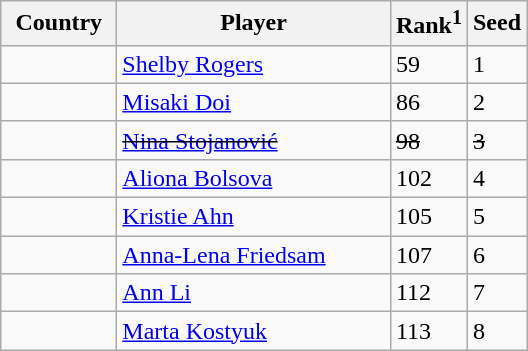<table class="sortable wikitable">
<tr>
<th width="70">Country</th>
<th width="175">Player</th>
<th>Rank<sup>1</sup></th>
<th>Seed</th>
</tr>
<tr>
<td></td>
<td><a href='#'>Shelby Rogers</a></td>
<td>59</td>
<td>1</td>
</tr>
<tr>
<td></td>
<td><a href='#'>Misaki Doi</a></td>
<td>86</td>
<td>2</td>
</tr>
<tr>
<td><s></s></td>
<td><s><a href='#'>Nina Stojanović</a></s></td>
<td><s>98</s></td>
<td><s>3</s></td>
</tr>
<tr>
<td></td>
<td><a href='#'>Aliona Bolsova</a></td>
<td>102</td>
<td>4</td>
</tr>
<tr>
<td></td>
<td><a href='#'>Kristie Ahn</a></td>
<td>105</td>
<td>5</td>
</tr>
<tr>
<td></td>
<td><a href='#'>Anna-Lena Friedsam</a></td>
<td>107</td>
<td>6</td>
</tr>
<tr>
<td></td>
<td><a href='#'>Ann Li</a></td>
<td>112</td>
<td>7</td>
</tr>
<tr>
<td></td>
<td><a href='#'>Marta Kostyuk</a></td>
<td>113</td>
<td>8</td>
</tr>
</table>
